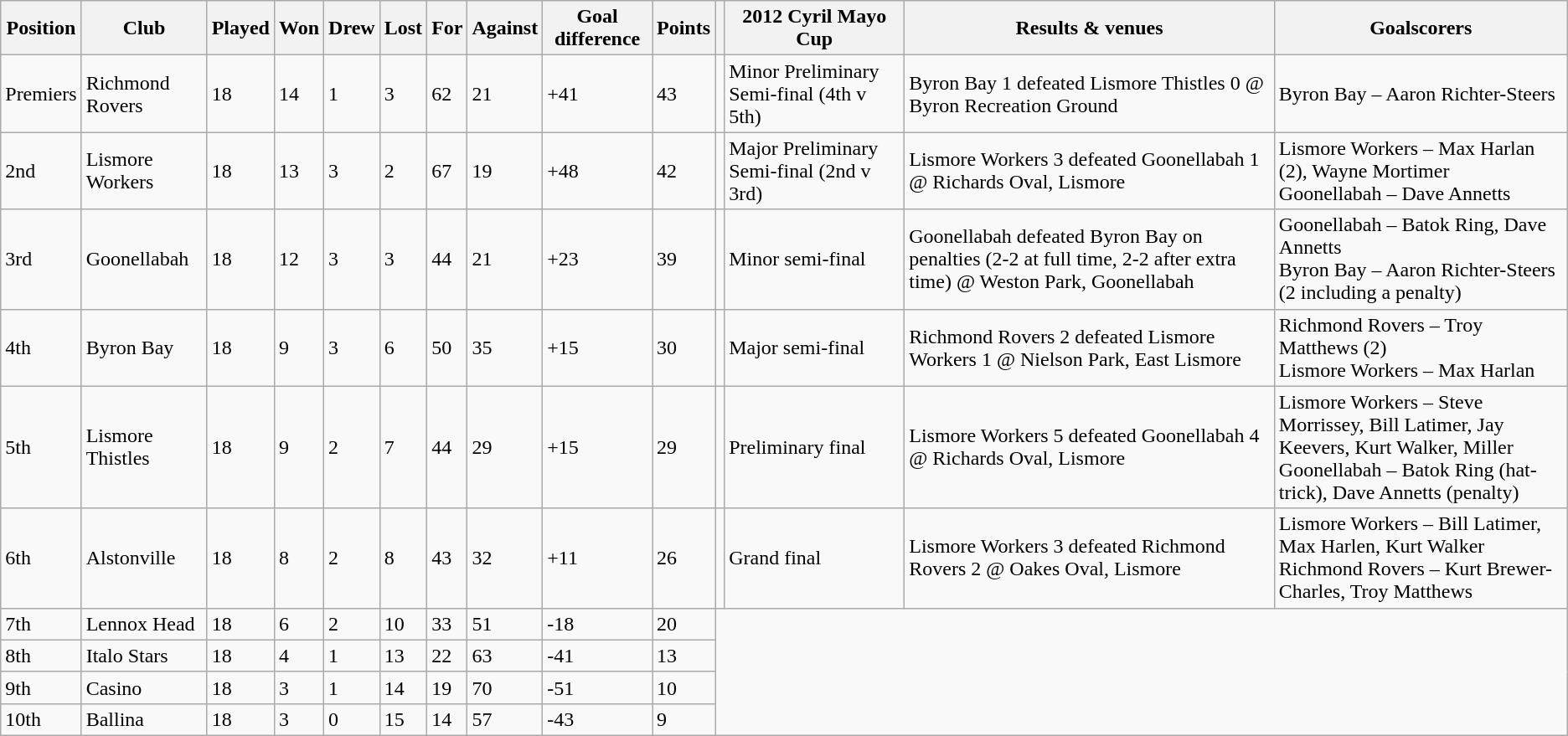<table class="wikitable">
<tr>
<th>Position</th>
<th>Club</th>
<th>Played</th>
<th>Won</th>
<th>Drew</th>
<th>Lost</th>
<th>For</th>
<th>Against</th>
<th>Goal difference</th>
<th>Points</th>
<th></th>
<th>2012 Cyril Mayo Cup</th>
<th>Results & venues</th>
<th>Goalscorers</th>
</tr>
<tr>
<td>Premiers</td>
<td>Richmond Rovers</td>
<td>18</td>
<td>14</td>
<td>1</td>
<td>3</td>
<td>62</td>
<td>21</td>
<td>+41</td>
<td>43</td>
<td></td>
<td>Minor Preliminary Semi-final (4th v 5th)</td>
<td>Byron Bay 1 defeated Lismore Thistles 0 @ Byron Recreation Ground</td>
<td>Byron Bay – Aaron Richter-Steers</td>
</tr>
<tr>
<td>2nd</td>
<td>Lismore Workers</td>
<td>18</td>
<td>13</td>
<td>3</td>
<td>2</td>
<td>67</td>
<td>19</td>
<td>+48</td>
<td>42</td>
<td></td>
<td>Major Preliminary Semi-final (2nd v 3rd)</td>
<td>Lismore Workers 3 defeated Goonellabah 1 @  Richards Oval, Lismore</td>
<td>Lismore Workers – Max Harlan (2), Wayne Mortimer<br>Goonellabah – Dave Annetts</td>
</tr>
<tr>
<td>3rd</td>
<td>Goonellabah</td>
<td>18</td>
<td>12</td>
<td>3</td>
<td>3</td>
<td>44</td>
<td>21</td>
<td>+23</td>
<td>39</td>
<td></td>
<td>Minor semi-final</td>
<td>Goonellabah defeated Byron Bay on penalties (2-2 at full time, 2-2 after extra time) @ Weston Park, Goonellabah</td>
<td>Goonellabah – Batok Ring, Dave Annetts<br>Byron Bay – Aaron Richter-Steers (2 including a penalty)</td>
</tr>
<tr>
<td>4th</td>
<td>Byron Bay</td>
<td>18</td>
<td>9</td>
<td>3</td>
<td>6</td>
<td>50</td>
<td>35</td>
<td>+15</td>
<td>30</td>
<td></td>
<td>Major semi-final</td>
<td>Richmond Rovers 2 defeated Lismore Workers 1 @ Nielson Park, East Lismore</td>
<td>Richmond Rovers – Troy Matthews (2)<br>Lismore Workers – Max Harlan</td>
</tr>
<tr>
<td>5th</td>
<td>Lismore Thistles</td>
<td>18</td>
<td>9</td>
<td>2</td>
<td>7</td>
<td>44</td>
<td>29</td>
<td>+15</td>
<td>29</td>
<td></td>
<td>Preliminary final</td>
<td>Lismore Workers 5 defeated Goonellabah 4 @ Richards Oval, Lismore</td>
<td>Lismore Workers – Steve Morrissey, Bill Latimer, Jay Keevers, Kurt Walker, Miller<br>Goonellabah – Batok Ring (hat-trick), Dave Annetts (penalty)</td>
</tr>
<tr>
<td>6th</td>
<td>Alstonville</td>
<td>18</td>
<td>8</td>
<td>2</td>
<td>8</td>
<td>43</td>
<td>32</td>
<td>+11</td>
<td>26</td>
<td></td>
<td>Grand final</td>
<td>Lismore Workers 3 defeated Richmond Rovers 2 @ Oakes Oval, Lismore</td>
<td>Lismore Workers – Bill Latimer, Max Harlen, Kurt Walker<br>Richmond Rovers – Kurt Brewer-Charles, Troy Matthews</td>
</tr>
<tr>
<td>7th</td>
<td>Lennox Head</td>
<td>18</td>
<td>6</td>
<td>2</td>
<td>10</td>
<td>33</td>
<td>51</td>
<td>-18</td>
<td>20</td>
</tr>
<tr>
<td>8th</td>
<td>Italo Stars</td>
<td>18</td>
<td>4</td>
<td>1</td>
<td>13</td>
<td>22</td>
<td>63</td>
<td>-41</td>
<td>13</td>
</tr>
<tr>
<td>9th</td>
<td>Casino</td>
<td>18</td>
<td>3</td>
<td>1</td>
<td>14</td>
<td>19</td>
<td>70</td>
<td>-51</td>
<td>10</td>
</tr>
<tr>
<td>10th</td>
<td>Ballina</td>
<td>18</td>
<td>3</td>
<td>0</td>
<td>15</td>
<td>14</td>
<td>57</td>
<td>-43</td>
<td>9</td>
</tr>
</table>
